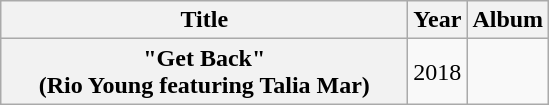<table class="wikitable plainrowheaders" style="text-align:center;">
<tr>
<th scope="col" rowspan="1" style="width:16.5em;">Title</th>
<th scope="col" rowspan="1">Year</th>
<th scope="col" rowspan="1">Album</th>
</tr>
<tr>
<th scope="row">"Get Back"<br><span>(Rio Young featuring Talia Mar)</span></th>
<td>2018</td>
<td></td>
</tr>
</table>
